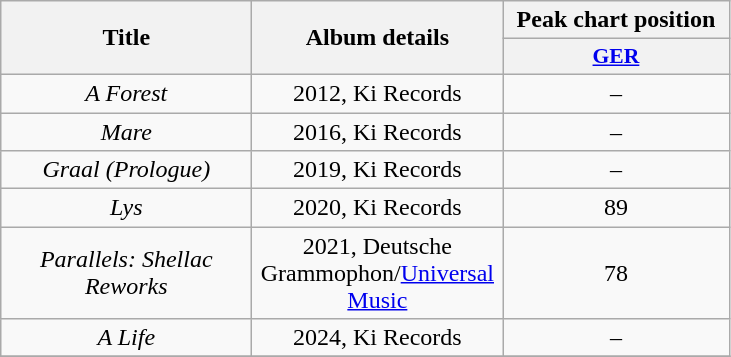<table class="wikitable" style="text-align:center;">
<tr>
<th scope="col" rowspan="2" style="width:10em;">Title</th>
<th scope="col" rowspan="2" style="width:10em;">Album details</th>
<th scope="col" colspan="1">Peak chart position</th>
</tr>
<tr>
<th scope="col" style="width:10em;font-size:90%;"><a href='#'>GER</a></th>
</tr>
<tr>
<td><em>A Forest</em></td>
<td>2012, Ki Records</td>
<td>–</td>
</tr>
<tr>
<td><em>Mare</em></td>
<td>2016, Ki Records</td>
<td>–</td>
</tr>
<tr>
<td><em>Graal (Prologue)</em></td>
<td>2019, Ki Records</td>
<td>–</td>
</tr>
<tr>
<td><em>Lys</em></td>
<td>2020, Ki Records</td>
<td>89</td>
</tr>
<tr>
<td><em>Parallels: Shellac Reworks</em></td>
<td>2021, Deutsche Grammophon/<a href='#'>Universal Music</a></td>
<td>78</td>
</tr>
<tr>
<td><em>A Life</em></td>
<td>2024, Ki Records</td>
<td>–</td>
</tr>
<tr>
</tr>
</table>
